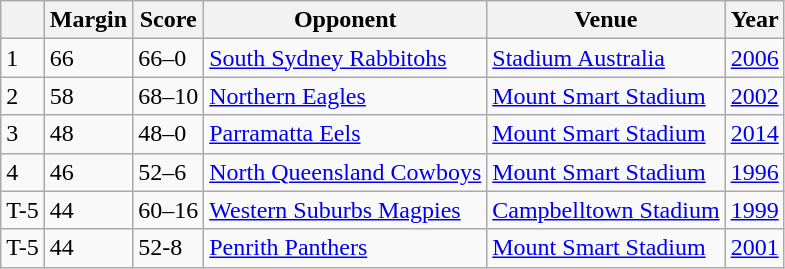<table class="wikitable">
<tr>
<th></th>
<th>Margin</th>
<th>Score</th>
<th>Opponent</th>
<th>Venue</th>
<th>Year</th>
</tr>
<tr>
<td>1</td>
<td>66</td>
<td>66–0</td>
<td><a href='#'>South Sydney Rabbitohs</a></td>
<td><a href='#'>Stadium Australia</a></td>
<td><a href='#'>2006</a></td>
</tr>
<tr>
<td>2</td>
<td>58</td>
<td>68–10</td>
<td><a href='#'>Northern Eagles</a></td>
<td><a href='#'>Mount Smart Stadium</a></td>
<td><a href='#'>2002</a></td>
</tr>
<tr>
<td>3</td>
<td>48</td>
<td>48–0</td>
<td><a href='#'>Parramatta Eels</a></td>
<td><a href='#'>Mount Smart Stadium</a></td>
<td><a href='#'>2014</a></td>
</tr>
<tr>
<td>4</td>
<td>46</td>
<td>52–6</td>
<td><a href='#'>North Queensland Cowboys</a></td>
<td><a href='#'>Mount Smart Stadium</a></td>
<td><a href='#'>1996</a></td>
</tr>
<tr>
<td>T-5</td>
<td>44</td>
<td>60–16</td>
<td><a href='#'>Western Suburbs Magpies</a></td>
<td><a href='#'>Campbelltown Stadium</a></td>
<td><a href='#'>1999</a></td>
</tr>
<tr>
<td>T-5</td>
<td>44</td>
<td>52-8</td>
<td><a href='#'>Penrith Panthers</a></td>
<td><a href='#'>Mount Smart Stadium</a></td>
<td><a href='#'>2001</a></td>
</tr>
</table>
